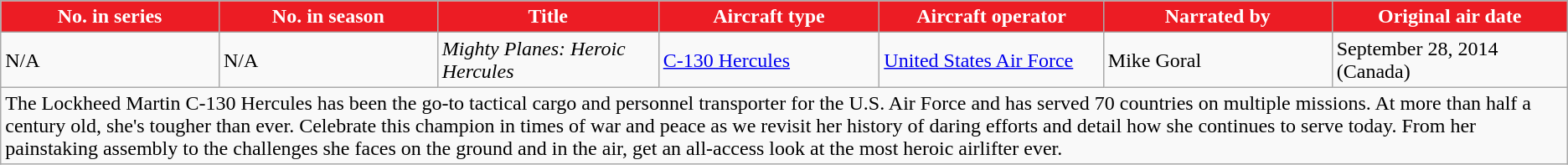<table class="wikitable sortable mw-collapsible">
<tr>
<th scope="col" style="background-color: #ec1c24; color: #ffffff;" width="5%">No. in series</th>
<th scope="col" style="background-color: #ec1c24; color: #ffffff;" width="5%">No. in season</th>
<th scope="col" style="background-color: #ec1c24; color: #ffffff;" width="5%">Title</th>
<th scope="col" style="background-color: #ec1c24; color: #ffffff;" width="5%">Aircraft type</th>
<th scope="col" style="background-color: #ec1c24; color: #ffffff;" width="5%">Aircraft operator</th>
<th scope="col" style="background-color: #ec1c24; color: #ffffff;" width="5%">Narrated by</th>
<th scope="col" style="background-color: #ec1c24; color: #ffffff;" width="5%">Original air date</th>
</tr>
<tr>
<td>N/A</td>
<td>N/A</td>
<td><em>Mighty Planes: Heroic Hercules</em></td>
<td><a href='#'>C-130 Hercules</a></td>
<td><a href='#'>United States Air Force</a></td>
<td>Mike Goral</td>
<td>September 28, 2014 (Canada)</td>
</tr>
<tr>
<td colspan="7">The Lockheed Martin C-130 Hercules has been the go-to tactical cargo and personnel transporter for the U.S. Air Force and has served 70 countries on multiple missions. At more than half a century old, she's tougher than ever. Celebrate this champion in times of war and peace as we revisit her history of daring efforts and detail how she continues to serve today. From her painstaking assembly to the challenges she faces on the ground and in the air, get an all-access look at the most heroic airlifter ever.</td>
</tr>
</table>
